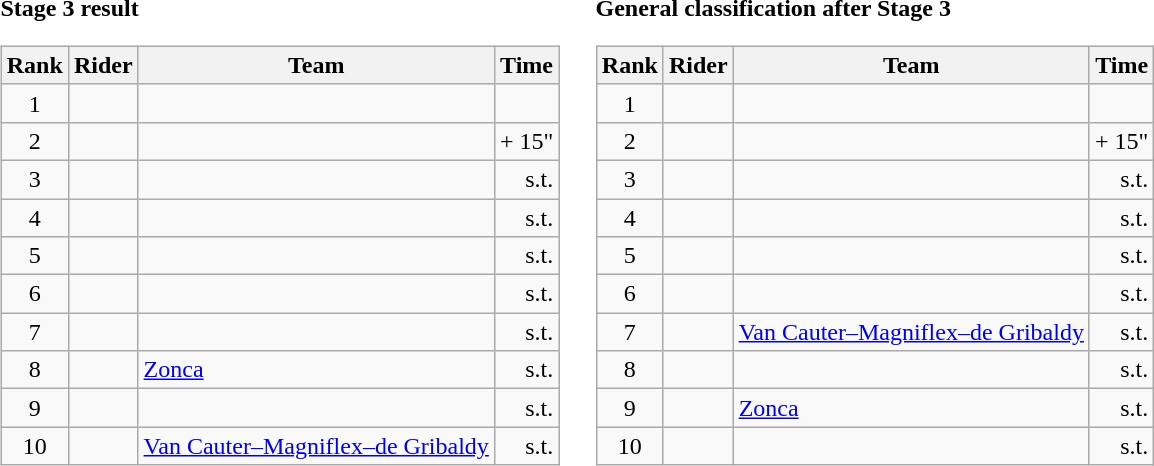<table>
<tr>
<td><strong>Stage 3 result</strong><br><table class="wikitable">
<tr>
<th scope="col">Rank</th>
<th scope="col">Rider</th>
<th scope="col">Team</th>
<th scope="col">Time</th>
</tr>
<tr>
<td style="text-align:center;">1</td>
<td></td>
<td></td>
<td style="text-align:right;"></td>
</tr>
<tr>
<td style="text-align:center;">2</td>
<td></td>
<td></td>
<td style="text-align:right;">+ 15"</td>
</tr>
<tr>
<td style="text-align:center;">3</td>
<td></td>
<td></td>
<td style="text-align:right;">s.t.</td>
</tr>
<tr>
<td style="text-align:center;">4</td>
<td></td>
<td></td>
<td style="text-align:right;">s.t.</td>
</tr>
<tr>
<td style="text-align:center;">5</td>
<td></td>
<td></td>
<td style="text-align:right;">s.t.</td>
</tr>
<tr>
<td style="text-align:center;">6</td>
<td></td>
<td></td>
<td style="text-align:right;">s.t.</td>
</tr>
<tr>
<td style="text-align:center;">7</td>
<td></td>
<td></td>
<td style="text-align:right;">s.t.</td>
</tr>
<tr>
<td style="text-align:center;">8</td>
<td></td>
<td><a href='#'>Zonca</a></td>
<td style="text-align:right;">s.t.</td>
</tr>
<tr>
<td style="text-align:center;">9</td>
<td></td>
<td></td>
<td style="text-align:right;">s.t.</td>
</tr>
<tr>
<td style="text-align:center;">10</td>
<td></td>
<td><a href='#'>Van Cauter–Magniflex–de Gribaldy</a></td>
<td style="text-align:right;">s.t.</td>
</tr>
</table>
</td>
<td></td>
<td><strong>General classification after Stage 3</strong><br><table class="wikitable">
<tr>
<th scope="col">Rank</th>
<th scope="col">Rider</th>
<th scope="col">Team</th>
<th scope="col">Time</th>
</tr>
<tr>
<td style="text-align:center;">1</td>
<td></td>
<td></td>
<td style="text-align:right;"></td>
</tr>
<tr>
<td style="text-align:center;">2</td>
<td></td>
<td></td>
<td style="text-align:right;">+ 15"</td>
</tr>
<tr>
<td style="text-align:center;">3</td>
<td></td>
<td></td>
<td style="text-align:right;">s.t.</td>
</tr>
<tr>
<td style="text-align:center;">4</td>
<td></td>
<td></td>
<td style="text-align:right;">s.t.</td>
</tr>
<tr>
<td style="text-align:center;">5</td>
<td></td>
<td></td>
<td style="text-align:right;">s.t.</td>
</tr>
<tr>
<td style="text-align:center;">6</td>
<td></td>
<td></td>
<td style="text-align:right;">s.t.</td>
</tr>
<tr>
<td style="text-align:center;">7</td>
<td></td>
<td><a href='#'>Van Cauter–Magniflex–de Gribaldy</a></td>
<td style="text-align:right;">s.t.</td>
</tr>
<tr>
<td style="text-align:center;">8</td>
<td></td>
<td></td>
<td style="text-align:right;">s.t.</td>
</tr>
<tr>
<td style="text-align:center;">9</td>
<td></td>
<td><a href='#'>Zonca</a></td>
<td style="text-align:right;">s.t.</td>
</tr>
<tr>
<td style="text-align:center;">10</td>
<td></td>
<td></td>
<td style="text-align:right;">s.t.</td>
</tr>
</table>
</td>
</tr>
</table>
